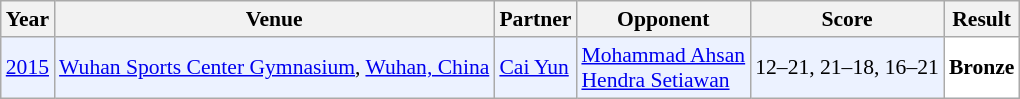<table class="sortable wikitable" style="font-size: 90%;">
<tr>
<th>Year</th>
<th>Venue</th>
<th>Partner</th>
<th>Opponent</th>
<th>Score</th>
<th>Result</th>
</tr>
<tr style="background:#ECF2FF">
<td align="center"><a href='#'>2015</a></td>
<td align="left"><a href='#'>Wuhan Sports Center Gymnasium</a>, <a href='#'>Wuhan, China</a></td>
<td align="left"> <a href='#'>Cai Yun</a></td>
<td align="left"> <a href='#'>Mohammad Ahsan</a> <br>  <a href='#'>Hendra Setiawan</a></td>
<td align="left">12–21, 21–18, 16–21</td>
<td style="text-align:left; background:white"> <strong>Bronze</strong></td>
</tr>
</table>
